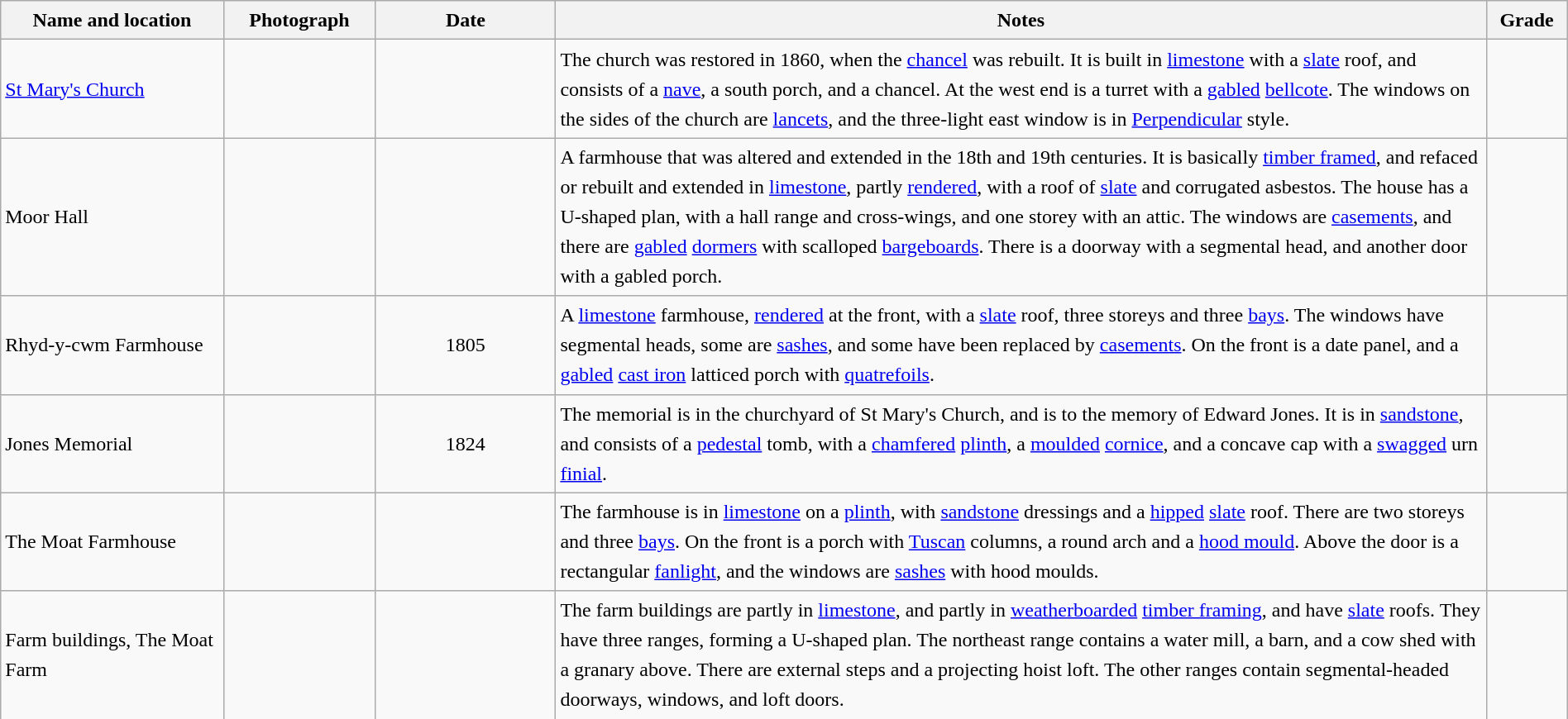<table class="wikitable sortable plainrowheaders" style="width:100%; border:0; text-align:left; line-height:150%;">
<tr>
<th scope="col"  style="width:150px">Name and location</th>
<th scope="col"  style="width:100px" class="unsortable">Photograph</th>
<th scope="col"  style="width:120px">Date</th>
<th scope="col"  style="width:650px" class="unsortable">Notes</th>
<th scope="col"  style="width:50px">Grade</th>
</tr>
<tr>
<td><a href='#'>St Mary's Church</a><br><small></small></td>
<td></td>
<td align="center"></td>
<td>The church was restored in 1860, when the <a href='#'>chancel</a> was rebuilt.  It is built in <a href='#'>limestone</a> with a <a href='#'>slate</a> roof, and consists of a <a href='#'>nave</a>, a south porch, and a chancel.  At the west end is a turret with a <a href='#'>gabled</a> <a href='#'>bellcote</a>.  The windows on the sides of the church are <a href='#'>lancets</a>, and the three-light east window is in <a href='#'>Perpendicular</a> style.</td>
<td align="center" ></td>
</tr>
<tr>
<td>Moor Hall<br><small></small></td>
<td></td>
<td align="center"></td>
<td>A farmhouse that was altered and extended in the 18th and 19th centuries.  It is basically <a href='#'>timber framed</a>, and refaced or rebuilt and extended in <a href='#'>limestone</a>, partly <a href='#'>rendered</a>, with a roof of <a href='#'>slate</a> and corrugated asbestos.  The house has a U-shaped plan, with a hall range and cross-wings, and one storey with an attic.  The windows are <a href='#'>casements</a>, and there are <a href='#'>gabled</a> <a href='#'>dormers</a> with scalloped <a href='#'>bargeboards</a>.  There is a doorway with a segmental head, and another door with a gabled porch.</td>
<td align="center" ></td>
</tr>
<tr>
<td>Rhyd-y-cwm Farmhouse<br><small></small></td>
<td></td>
<td align="center">1805</td>
<td>A <a href='#'>limestone</a> farmhouse, <a href='#'>rendered</a> at the front, with a <a href='#'>slate</a> roof, three storeys and three <a href='#'>bays</a>.  The windows have segmental heads, some are <a href='#'>sashes</a>, and some have been replaced by <a href='#'>casements</a>.  On the front is a date panel, and a <a href='#'>gabled</a> <a href='#'>cast iron</a> latticed porch with <a href='#'>quatrefoils</a>.</td>
<td align="center" ></td>
</tr>
<tr>
<td>Jones Memorial<br><small></small></td>
<td></td>
<td align="center">1824</td>
<td>The memorial is in the churchyard of St Mary's Church, and is to the memory of Edward Jones.  It is in <a href='#'>sandstone</a>, and consists of a <a href='#'>pedestal</a> tomb, with a <a href='#'>chamfered</a> <a href='#'>plinth</a>, a <a href='#'>moulded</a> <a href='#'>cornice</a>, and a concave cap with a <a href='#'>swagged</a> urn <a href='#'>finial</a>.</td>
<td align="center" ></td>
</tr>
<tr>
<td>The Moat Farmhouse<br><small></small></td>
<td></td>
<td align="center"></td>
<td>The farmhouse is in <a href='#'>limestone</a> on a <a href='#'>plinth</a>, with <a href='#'>sandstone</a> dressings and a <a href='#'>hipped</a> <a href='#'>slate</a> roof.  There are two storeys and three <a href='#'>bays</a>.  On the front is a porch with <a href='#'>Tuscan</a> columns, a round arch and a <a href='#'>hood mould</a>.  Above the door is a rectangular <a href='#'>fanlight</a>, and the windows are <a href='#'>sashes</a> with hood moulds.</td>
<td align="center" ></td>
</tr>
<tr>
<td>Farm buildings, The Moat Farm<br><small></small></td>
<td></td>
<td align="center"></td>
<td>The farm buildings are partly in <a href='#'>limestone</a>, and partly in <a href='#'>weatherboarded</a> <a href='#'>timber framing</a>, and have <a href='#'>slate</a> roofs.  They have three ranges, forming a U-shaped plan.  The northeast range contains a water mill, a barn, and a cow shed with a granary above.  There are external steps and a projecting hoist loft.  The other ranges contain segmental-headed doorways, windows, and loft doors.</td>
<td align="center" ></td>
</tr>
<tr>
</tr>
</table>
